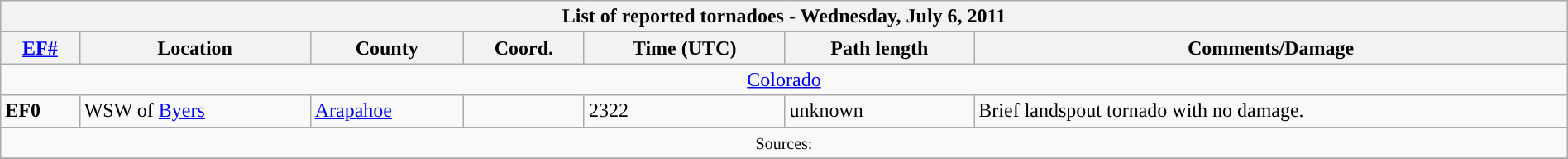<table class="wikitable collapsible" width="100%">
<tr>
<th colspan="7">List of reported tornadoes - Wednesday, July 6, 2011</th>
</tr>
<tr>
<th><a href='#'>EF#</a></th>
<th>Location</th>
<th>County</th>
<th>Coord.</th>
<th>Time (UTC)</th>
<th>Path length</th>
<th>Comments/Damage</th>
</tr>
<tr>
<td colspan="7" align=center><a href='#'>Colorado</a></td>
</tr>
<tr>
<td><strong>EF0</strong></td>
<td>WSW of <a href='#'>Byers</a></td>
<td><a href='#'>Arapahoe</a></td>
<td></td>
<td>2322</td>
<td>unknown</td>
<td>Brief landspout tornado with no damage.</td>
</tr>
<tr>
<td colspan="7" align=center><small>Sources: </small></td>
</tr>
<tr>
</tr>
</table>
